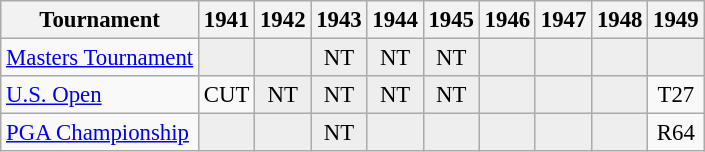<table class="wikitable" style="font-size:95%;text-align:center;">
<tr>
<th>Tournament</th>
<th>1941</th>
<th>1942</th>
<th>1943</th>
<th>1944</th>
<th>1945</th>
<th>1946</th>
<th>1947</th>
<th>1948</th>
<th>1949</th>
</tr>
<tr>
<td align=left><a href='#'>Masters Tournament</a></td>
<td style="background:#eeeeee;"></td>
<td style="background:#eeeeee;"></td>
<td style="background:#eeeeee;">NT</td>
<td style="background:#eeeeee;">NT</td>
<td style="background:#eeeeee;">NT</td>
<td style="background:#eeeeee;"></td>
<td style="background:#eeeeee;"></td>
<td style="background:#eeeeee;"></td>
<td style="background:#eeeeee;"></td>
</tr>
<tr>
<td align=left><a href='#'>U.S. Open</a></td>
<td>CUT</td>
<td style="background:#eeeeee;">NT</td>
<td style="background:#eeeeee;">NT</td>
<td style="background:#eeeeee;">NT</td>
<td style="background:#eeeeee;">NT</td>
<td style="background:#eeeeee;"></td>
<td style="background:#eeeeee;"></td>
<td style="background:#eeeeee;"></td>
<td>T27</td>
</tr>
<tr>
<td align=left><a href='#'>PGA Championship</a></td>
<td style="background:#eeeeee;"></td>
<td style="background:#eeeeee;"></td>
<td style="background:#eeeeee;">NT</td>
<td style="background:#eeeeee;"></td>
<td style="background:#eeeeee;"></td>
<td style="background:#eeeeee;"></td>
<td style="background:#eeeeee;"></td>
<td style="background:#eeeeee;"></td>
<td>R64</td>
</tr>
</table>
